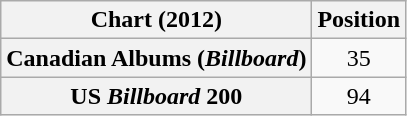<table class="wikitable sortable plainrowheaders" style="text-align:center">
<tr>
<th scope="col">Chart (2012)</th>
<th scope="col">Position</th>
</tr>
<tr>
<th scope="row">Canadian Albums (<em>Billboard</em>)</th>
<td>35</td>
</tr>
<tr>
<th scope="row">US <em>Billboard</em> 200</th>
<td>94</td>
</tr>
</table>
